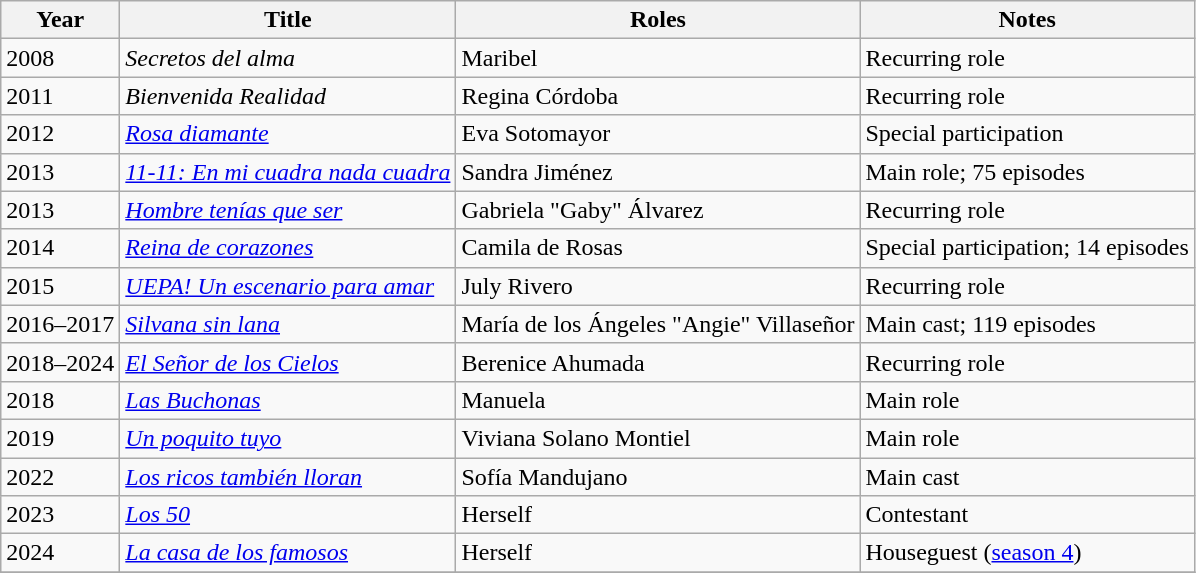<table class="wikitable sortable">
<tr>
<th>Year</th>
<th>Title</th>
<th>Roles</th>
<th>Notes</th>
</tr>
<tr>
<td>2008</td>
<td><em>Secretos del alma</em></td>
<td>Maribel</td>
<td>Recurring role</td>
</tr>
<tr>
<td>2011</td>
<td><em>Bienvenida Realidad</em></td>
<td>Regina Córdoba</td>
<td>Recurring role</td>
</tr>
<tr>
<td>2012</td>
<td><em><a href='#'>Rosa diamante</a></em></td>
<td>Eva Sotomayor</td>
<td>Special participation</td>
</tr>
<tr>
<td>2013</td>
<td><em><a href='#'>11-11: En mi cuadra nada cuadra</a></em></td>
<td>Sandra Jiménez</td>
<td>Main role; 75 episodes</td>
</tr>
<tr>
<td>2013</td>
<td><em><a href='#'>Hombre tenías que ser</a></em></td>
<td>Gabriela "Gaby" Álvarez</td>
<td>Recurring role</td>
</tr>
<tr>
<td>2014</td>
<td><em><a href='#'>Reina de corazones</a></em></td>
<td>Camila de Rosas</td>
<td>Special participation; 14 episodes</td>
</tr>
<tr>
<td>2015</td>
<td><em><a href='#'>UEPA! Un escenario para amar</a></em></td>
<td>July Rivero</td>
<td>Recurring role</td>
</tr>
<tr>
<td>2016–2017</td>
<td><em><a href='#'>Silvana sin lana</a></em></td>
<td>María de los Ángeles "Angie" Villaseñor</td>
<td>Main cast; 119 episodes</td>
</tr>
<tr>
<td>2018–2024</td>
<td><em><a href='#'>El Señor de los Cielos</a></em></td>
<td>Berenice Ahumada</td>
<td>Recurring role</td>
</tr>
<tr>
<td>2018</td>
<td><em><a href='#'>Las Buchonas</a></em></td>
<td>Manuela</td>
<td>Main role</td>
</tr>
<tr>
<td>2019</td>
<td><em><a href='#'>Un poquito tuyo</a></em></td>
<td>Viviana Solano Montiel</td>
<td>Main role</td>
</tr>
<tr>
<td>2022</td>
<td><em><a href='#'>Los ricos también lloran</a></em></td>
<td>Sofía Mandujano</td>
<td>Main cast</td>
</tr>
<tr>
<td>2023</td>
<td><em><a href='#'>Los 50</a></em></td>
<td>Herself</td>
<td>Contestant</td>
</tr>
<tr>
<td>2024</td>
<td><em><a href='#'>La casa de los famosos</a></em></td>
<td>Herself</td>
<td>Houseguest (<a href='#'>season 4</a>)</td>
</tr>
<tr>
</tr>
</table>
